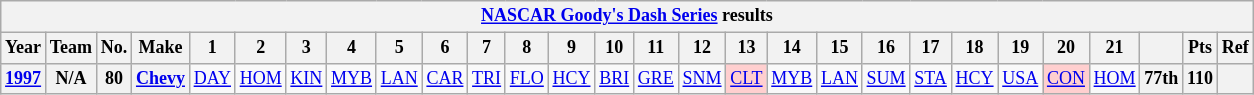<table class="wikitable" style="text-align:center; font-size:75%">
<tr>
<th colspan=32><a href='#'>NASCAR Goody's Dash Series</a> results</th>
</tr>
<tr>
<th>Year</th>
<th>Team</th>
<th>No.</th>
<th>Make</th>
<th>1</th>
<th>2</th>
<th>3</th>
<th>4</th>
<th>5</th>
<th>6</th>
<th>7</th>
<th>8</th>
<th>9</th>
<th>10</th>
<th>11</th>
<th>12</th>
<th>13</th>
<th>14</th>
<th>15</th>
<th>16</th>
<th>17</th>
<th>18</th>
<th>19</th>
<th>20</th>
<th>21</th>
<th></th>
<th>Pts</th>
<th>Ref</th>
</tr>
<tr>
<th><a href='#'>1997</a></th>
<th>N/A</th>
<th>80</th>
<th><a href='#'>Chevy</a></th>
<td><a href='#'>DAY</a></td>
<td><a href='#'>HOM</a></td>
<td><a href='#'>KIN</a></td>
<td><a href='#'>MYB</a></td>
<td><a href='#'>LAN</a></td>
<td><a href='#'>CAR</a></td>
<td><a href='#'>TRI</a></td>
<td><a href='#'>FLO</a></td>
<td><a href='#'>HCY</a></td>
<td><a href='#'>BRI</a></td>
<td><a href='#'>GRE</a></td>
<td><a href='#'>SNM</a></td>
<td style="background:#FFCFCF;"><a href='#'>CLT</a><br></td>
<td><a href='#'>MYB</a></td>
<td><a href='#'>LAN</a></td>
<td><a href='#'>SUM</a></td>
<td><a href='#'>STA</a></td>
<td><a href='#'>HCY</a></td>
<td><a href='#'>USA</a></td>
<td style="background:#FFCFCF;"><a href='#'>CON</a><br></td>
<td><a href='#'>HOM</a></td>
<th>77th</th>
<th>110</th>
<th></th>
</tr>
</table>
